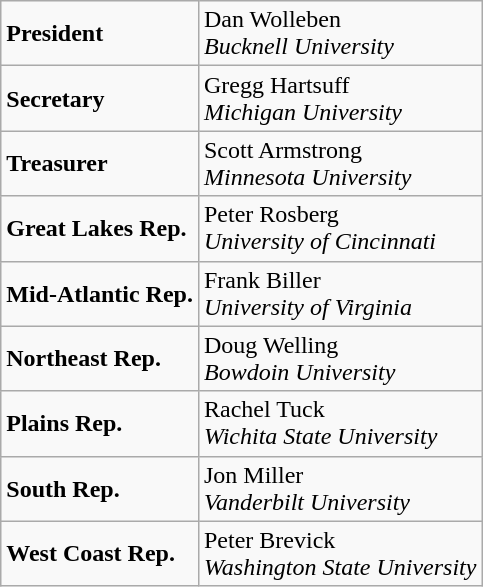<table class="wikitable">
<tr>
<td><strong>President</strong></td>
<td>Dan Wolleben<br><em>Bucknell University</em></td>
</tr>
<tr>
<td><strong>Secretary</strong></td>
<td>Gregg Hartsuff<br><em>Michigan University</em></td>
</tr>
<tr>
<td><strong>Treasurer</strong></td>
<td>Scott Armstrong<br><em>Minnesota University</em></td>
</tr>
<tr>
<td><strong>Great Lakes Rep.</strong></td>
<td>Peter Rosberg<br><em>University of Cincinnati</em></td>
</tr>
<tr>
<td><strong>Mid-Atlantic Rep.</strong></td>
<td>Frank Biller<br><em>University of Virginia</em></td>
</tr>
<tr>
<td><strong>Northeast Rep.</strong></td>
<td>Doug Welling<br><em>Bowdoin University</em></td>
</tr>
<tr>
<td><strong>Plains Rep.</strong></td>
<td>Rachel Tuck<br><em>Wichita State University</em></td>
</tr>
<tr>
<td><strong>South Rep.</strong></td>
<td>Jon Miller<br><em>Vanderbilt University</em></td>
</tr>
<tr>
<td><strong>West Coast Rep.</strong></td>
<td>Peter Brevick<br><em>Washington State University</em></td>
</tr>
</table>
